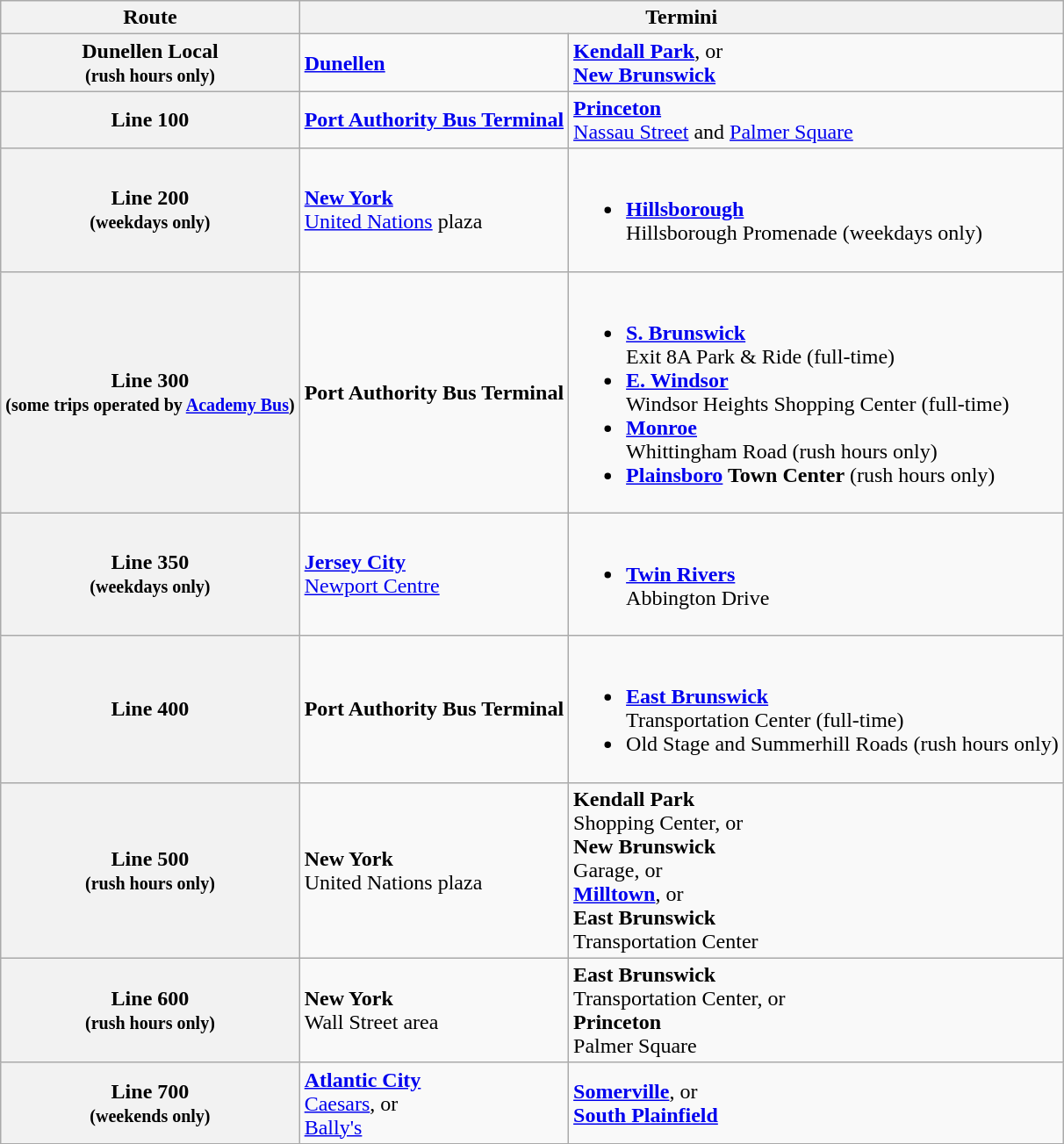<table class="wikitable">
<tr>
<th>Route</th>
<th colspan="2">Termini</th>
</tr>
<tr>
<th>Dunellen Local<br><small>(rush hours only)</small></th>
<td><strong><a href='#'>Dunellen</a></strong></td>
<td><strong><a href='#'>Kendall Park</a></strong>, or<br><strong><a href='#'>New Brunswick</a></strong></td>
</tr>
<tr>
<th>Line 100 </th>
<td><strong><a href='#'>Port Authority Bus Terminal</a></strong></td>
<td><strong><a href='#'>Princeton</a></strong><br><a href='#'>Nassau Street</a> and <a href='#'>Palmer Square</a></td>
</tr>
<tr>
<th>Line 200 <br><small>(weekdays only)</small></th>
<td><strong><a href='#'>New York</a></strong><br><a href='#'>United Nations</a> plaza</td>
<td><br><ul><li><strong><a href='#'>Hillsborough</a></strong><br>Hillsborough Promenade (weekdays only)</li></ul></td>
</tr>
<tr>
<th>Line 300 <br><small>(some trips operated by <a href='#'>Academy Bus</a>)</small></th>
<td><strong>Port Authority Bus Terminal</strong></td>
<td><br><ul><li><strong><a href='#'>S. Brunswick</a></strong><br>Exit 8A Park & Ride (full-time)</li><li><strong><a href='#'>E. Windsor</a></strong><br>Windsor Heights Shopping Center (full-time)</li><li><strong><a href='#'>Monroe</a></strong><br>Whittingham Road (rush hours only)</li><li><strong><a href='#'>Plainsboro</a> Town Center</strong> (rush hours only)</li></ul></td>
</tr>
<tr>
<th>Line 350 <br><small>(weekdays only)</small></th>
<td><strong><a href='#'>Jersey City</a></strong><br><a href='#'>Newport Centre</a></td>
<td><br><ul><li><strong><a href='#'>Twin Rivers</a></strong><br>Abbington Drive</li></ul></td>
</tr>
<tr>
<th>Line 400 </th>
<td><strong>Port Authority Bus Terminal</strong></td>
<td><br><ul><li><strong><a href='#'>East Brunswick</a></strong><br>Transportation Center (full-time)</li><li>Old Stage and Summerhill Roads (rush hours only)</li></ul></td>
</tr>
<tr>
<th>Line 500 <br><small>(rush hours only)</small></th>
<td><strong>New York</strong><br>United Nations plaza</td>
<td><strong>Kendall Park</strong><br>Shopping Center, or<br><strong>New Brunswick</strong><br>Garage, or<br><strong><a href='#'>Milltown</a></strong>, or<br><strong>East Brunswick</strong><br>Transportation Center</td>
</tr>
<tr>
<th>Line 600 <br><small>(rush hours only)</small></th>
<td><strong>New York</strong><br>Wall Street area</td>
<td><strong>East Brunswick</strong><br>Transportation Center, or <br><strong>Princeton</strong><br>Palmer Square</td>
</tr>
<tr>
<th>Line 700 <br><small>(weekends only)</small></th>
<td><strong><a href='#'>Atlantic City</a></strong><br><a href='#'>Caesars</a>, or <br><a href='#'>Bally's</a></td>
<td><strong><a href='#'>Somerville</a></strong>, or <br><strong><a href='#'>South Plainfield</a></strong></td>
</tr>
</table>
